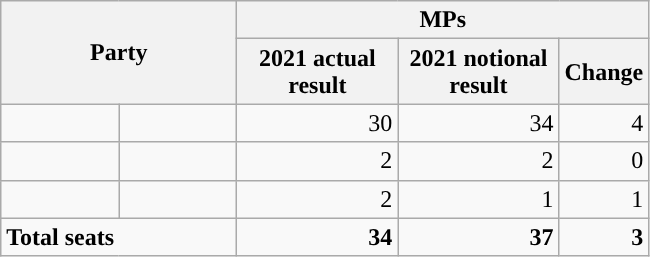<table class="wikitable" style="text-align:right;">
<tr>
<th colspan="2" rowspan="2" class=unsortable style="text-align: center; vertical-align: middle; width: 150px;">Party</th>
<th colspan="3" style="vertical-align: top;">MPs</th>
</tr>
<tr>
<th data-sort-type=number style="width: 100px;">2021 actual result</th>
<th data-sort-type=number style="width: 100px;">2021 notional result</th>
<th data-sort-type=number style="width: 50px;">Change</th>
</tr>
<tr>
<td style="background:"></td>
<td style="text-align:left"></td>
<td>30</td>
<td>34</td>
<td> 4</td>
</tr>
<tr>
<td style="background:"></td>
<td style="text-align:left"></td>
<td>2</td>
<td>2</td>
<td> 0</td>
</tr>
<tr>
<td style="background:"></td>
<td style="text-align:left"></td>
<td>2</td>
<td>1</td>
<td> 1</td>
</tr>
<tr>
<td style="text-align: left;" colspan="2"><strong>Total seats</strong></td>
<td><strong>34</strong></td>
<td><strong>37</strong></td>
<td><strong>3</strong> </td>
</tr>
</table>
